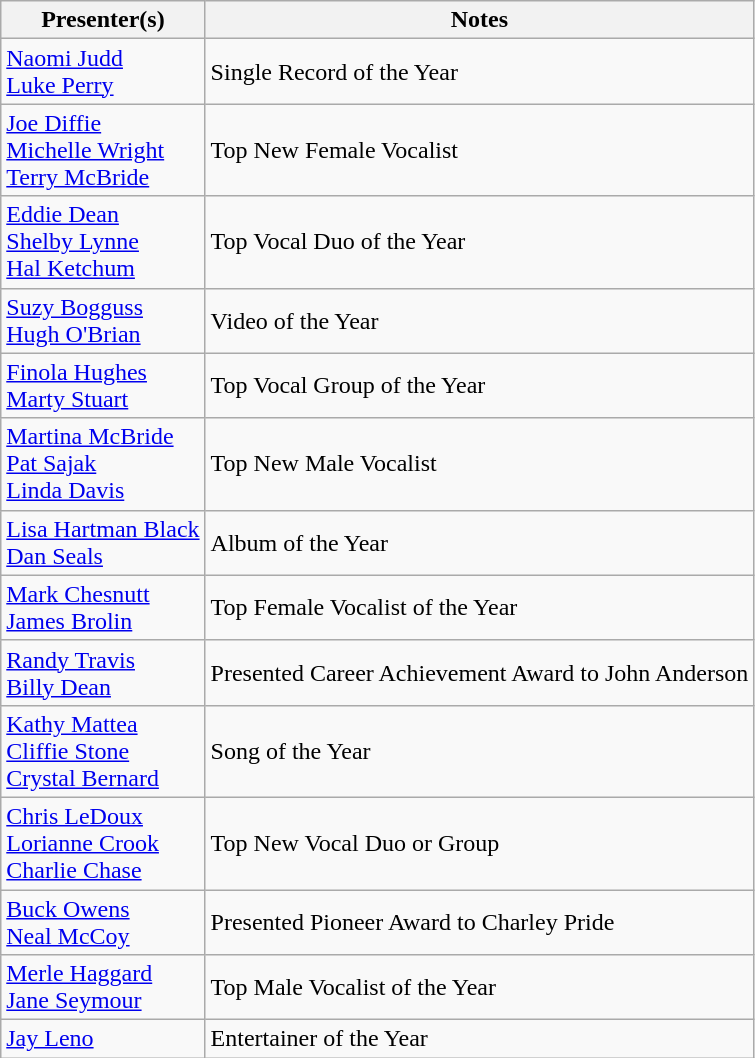<table class="wikitable">
<tr>
<th>Presenter(s)</th>
<th>Notes</th>
</tr>
<tr>
<td><a href='#'>Naomi Judd</a><br><a href='#'>Luke Perry</a></td>
<td>Single Record of the Year</td>
</tr>
<tr>
<td><a href='#'>Joe Diffie</a><br><a href='#'>Michelle Wright</a><br><a href='#'>Terry McBride</a></td>
<td>Top New Female Vocalist</td>
</tr>
<tr>
<td><a href='#'>Eddie Dean</a><br><a href='#'>Shelby Lynne</a><br><a href='#'>Hal Ketchum</a></td>
<td>Top Vocal Duo of the Year</td>
</tr>
<tr>
<td><a href='#'>Suzy Bogguss</a><br><a href='#'>Hugh O'Brian</a></td>
<td>Video of the Year</td>
</tr>
<tr>
<td><a href='#'>Finola Hughes</a><br><a href='#'>Marty Stuart</a></td>
<td>Top Vocal Group of the Year</td>
</tr>
<tr>
<td><a href='#'>Martina McBride</a><br><a href='#'>Pat Sajak</a><br><a href='#'>Linda Davis</a></td>
<td>Top New Male Vocalist</td>
</tr>
<tr>
<td><a href='#'>Lisa Hartman Black</a><br><a href='#'>Dan Seals</a></td>
<td>Album of the Year</td>
</tr>
<tr>
<td><a href='#'>Mark Chesnutt</a><br><a href='#'>James Brolin</a></td>
<td>Top Female Vocalist of the Year</td>
</tr>
<tr>
<td><a href='#'>Randy Travis</a><br><a href='#'>Billy Dean</a></td>
<td>Presented Career Achievement Award to John Anderson</td>
</tr>
<tr>
<td><a href='#'>Kathy Mattea</a><br><a href='#'>Cliffie Stone</a><br><a href='#'>Crystal Bernard</a></td>
<td>Song of the Year</td>
</tr>
<tr>
<td><a href='#'>Chris LeDoux</a><br><a href='#'>Lorianne Crook</a><br><a href='#'>Charlie Chase</a></td>
<td>Top New Vocal Duo or Group</td>
</tr>
<tr>
<td><a href='#'>Buck Owens</a><br><a href='#'>Neal McCoy</a></td>
<td>Presented Pioneer Award to Charley Pride</td>
</tr>
<tr>
<td><a href='#'>Merle Haggard</a><br><a href='#'>Jane Seymour</a></td>
<td>Top Male Vocalist of the Year</td>
</tr>
<tr>
<td><a href='#'>Jay Leno</a></td>
<td>Entertainer of the Year</td>
</tr>
</table>
